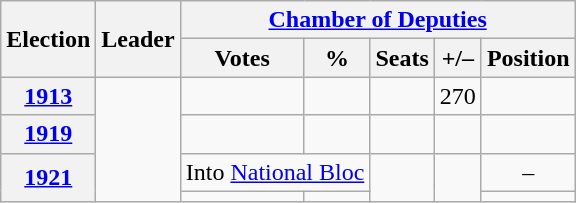<table class="wikitable" style="text-align:center">
<tr>
<th rowspan="2">Election</th>
<th rowspan="2">Leader</th>
<th colspan="5"><a href='#'>Chamber of Deputies</a></th>
</tr>
<tr>
<th>Votes</th>
<th>%</th>
<th>Seats</th>
<th>+/–</th>
<th>Position</th>
</tr>
<tr>
<th><a href='#'>1913</a></th>
<td rowspan=4></td>
<td></td>
<td></td>
<td></td>
<td> 270</td>
<td></td>
</tr>
<tr>
<th><a href='#'>1919</a></th>
<td></td>
<td></td>
<td></td>
<td></td>
<td></td>
</tr>
<tr>
<th rowspan=2><a href='#'>1921</a></th>
<td colspan=2>Into <a href='#'>National Bloc</a></td>
<td rowspan=2></td>
<td rowspan=2></td>
<td>–</td>
</tr>
<tr>
<td></td>
<td></td>
<td></td>
</tr>
</table>
